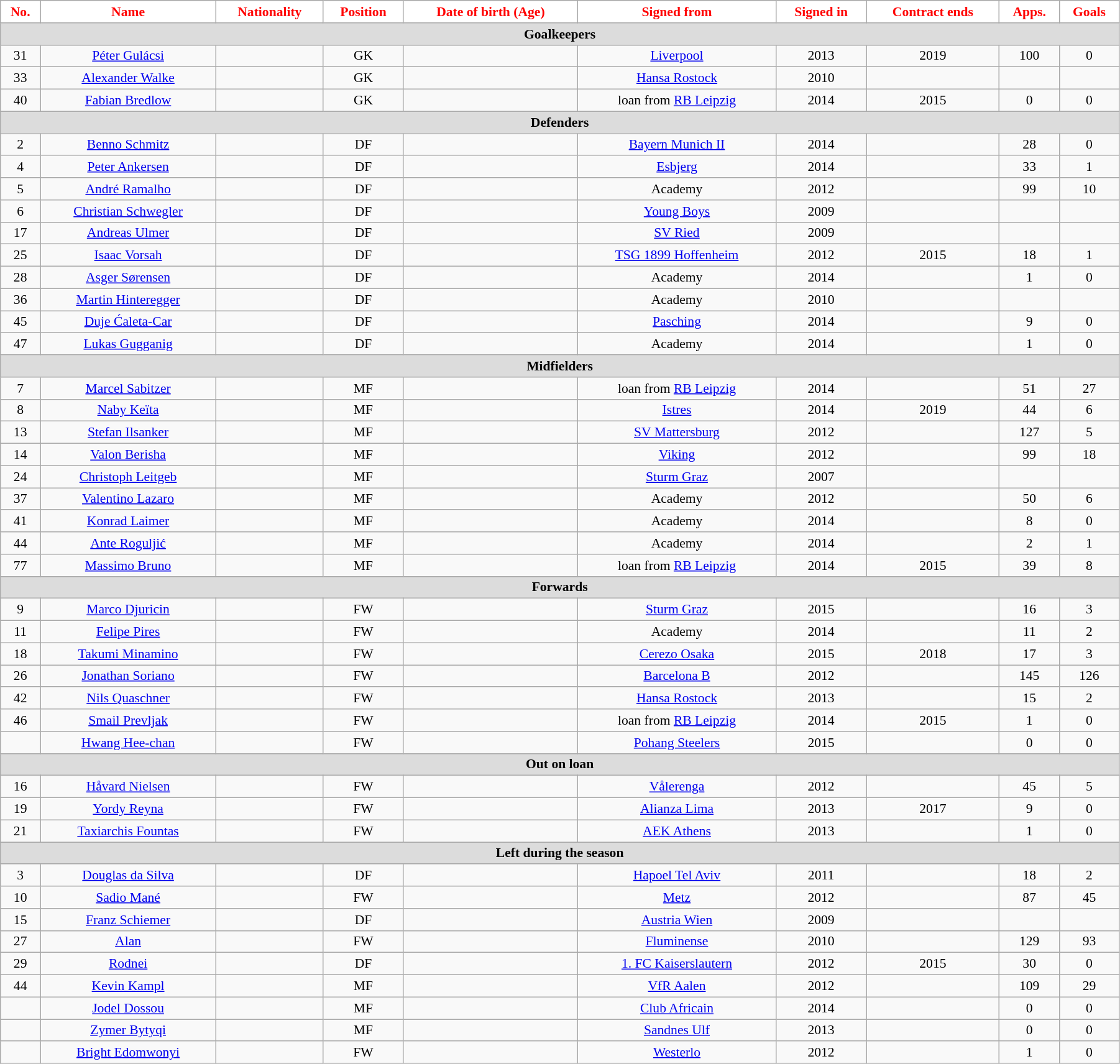<table class="wikitable"  style="text-align:center; font-size:90%; width:95%;">
<tr>
<th style="background:#FFFFFF; color:#FF0000; text-align:center;">No.</th>
<th style="background:#FFFFFF; color:#FF0000; text-align:center;">Name</th>
<th style="background:#FFFFFF; color:#FF0000; text-align:center;">Nationality</th>
<th style="background:#FFFFFF; color:#FF0000; text-align:center;">Position</th>
<th style="background:#FFFFFF; color:#FF0000; text-align:center;">Date of birth (Age)</th>
<th style="background:#FFFFFF; color:#FF0000; text-align:center;">Signed from</th>
<th style="background:#FFFFFF; color:#FF0000; text-align:center;">Signed in</th>
<th style="background:#FFFFFF; color:#FF0000; text-align:center;">Contract ends</th>
<th style="background:#FFFFFF; color:#FF0000; text-align:center;">Apps.</th>
<th style="background:#FFFFFF; color:#FF0000; text-align:center;">Goals</th>
</tr>
<tr>
<th colspan="11"  style="background:#dcdcdc; text-align:center;">Goalkeepers</th>
</tr>
<tr>
<td>31</td>
<td><a href='#'>Péter Gulácsi</a></td>
<td></td>
<td>GK</td>
<td></td>
<td><a href='#'>Liverpool</a></td>
<td>2013</td>
<td>2019</td>
<td>100</td>
<td>0</td>
</tr>
<tr>
<td>33</td>
<td><a href='#'>Alexander Walke</a></td>
<td></td>
<td>GK</td>
<td></td>
<td><a href='#'>Hansa Rostock</a></td>
<td>2010</td>
<td></td>
<td></td>
<td></td>
</tr>
<tr>
<td>40</td>
<td><a href='#'>Fabian Bredlow</a></td>
<td></td>
<td>GK</td>
<td></td>
<td>loan from <a href='#'>RB Leipzig</a></td>
<td>2014</td>
<td>2015</td>
<td>0</td>
<td>0</td>
</tr>
<tr>
<th colspan="11"  style="background:#dcdcdc; text-align:center;">Defenders</th>
</tr>
<tr>
<td>2</td>
<td><a href='#'>Benno Schmitz</a></td>
<td></td>
<td>DF</td>
<td></td>
<td><a href='#'>Bayern Munich II</a></td>
<td>2014</td>
<td></td>
<td>28</td>
<td>0</td>
</tr>
<tr>
<td>4</td>
<td><a href='#'>Peter Ankersen</a></td>
<td></td>
<td>DF</td>
<td></td>
<td><a href='#'>Esbjerg</a></td>
<td>2014</td>
<td></td>
<td>33</td>
<td>1</td>
</tr>
<tr>
<td>5</td>
<td><a href='#'>André Ramalho</a></td>
<td></td>
<td>DF</td>
<td></td>
<td>Academy</td>
<td>2012</td>
<td></td>
<td>99</td>
<td>10</td>
</tr>
<tr>
<td>6</td>
<td><a href='#'>Christian Schwegler</a></td>
<td></td>
<td>DF</td>
<td></td>
<td><a href='#'>Young Boys</a></td>
<td>2009</td>
<td></td>
<td></td>
<td></td>
</tr>
<tr>
<td>17</td>
<td><a href='#'>Andreas Ulmer</a></td>
<td></td>
<td>DF</td>
<td></td>
<td><a href='#'>SV Ried</a></td>
<td>2009</td>
<td></td>
<td></td>
<td></td>
</tr>
<tr>
<td>25</td>
<td><a href='#'>Isaac Vorsah</a></td>
<td></td>
<td>DF</td>
<td></td>
<td><a href='#'>TSG 1899 Hoffenheim</a></td>
<td>2012</td>
<td>2015</td>
<td>18</td>
<td>1</td>
</tr>
<tr>
<td>28</td>
<td><a href='#'>Asger Sørensen</a></td>
<td></td>
<td>DF</td>
<td></td>
<td>Academy</td>
<td>2014</td>
<td></td>
<td>1</td>
<td>0</td>
</tr>
<tr>
<td>36</td>
<td><a href='#'>Martin Hinteregger</a></td>
<td></td>
<td>DF</td>
<td></td>
<td>Academy</td>
<td>2010</td>
<td></td>
<td></td>
<td></td>
</tr>
<tr>
<td>45</td>
<td><a href='#'>Duje Ćaleta-Car</a></td>
<td></td>
<td>DF</td>
<td></td>
<td><a href='#'>Pasching</a></td>
<td>2014</td>
<td></td>
<td>9</td>
<td>0</td>
</tr>
<tr>
<td>47</td>
<td><a href='#'>Lukas Gugganig</a></td>
<td></td>
<td>DF</td>
<td></td>
<td>Academy</td>
<td>2014</td>
<td></td>
<td>1</td>
<td>0</td>
</tr>
<tr>
<th colspan="11"  style="background:#dcdcdc; text-align:center;">Midfielders</th>
</tr>
<tr>
<td>7</td>
<td><a href='#'>Marcel Sabitzer</a></td>
<td></td>
<td>MF</td>
<td></td>
<td>loan from <a href='#'>RB Leipzig</a></td>
<td>2014</td>
<td></td>
<td>51</td>
<td>27</td>
</tr>
<tr>
<td>8</td>
<td><a href='#'>Naby Keïta</a></td>
<td></td>
<td>MF</td>
<td></td>
<td><a href='#'>Istres</a></td>
<td>2014</td>
<td>2019</td>
<td>44</td>
<td>6</td>
</tr>
<tr>
<td>13</td>
<td><a href='#'>Stefan Ilsanker</a></td>
<td></td>
<td>MF</td>
<td></td>
<td><a href='#'>SV Mattersburg</a></td>
<td>2012</td>
<td></td>
<td>127</td>
<td>5</td>
</tr>
<tr>
<td>14</td>
<td><a href='#'>Valon Berisha</a></td>
<td></td>
<td>MF</td>
<td></td>
<td><a href='#'>Viking</a></td>
<td>2012</td>
<td></td>
<td>99</td>
<td>18</td>
</tr>
<tr>
<td>24</td>
<td><a href='#'>Christoph Leitgeb</a></td>
<td></td>
<td>MF</td>
<td></td>
<td><a href='#'>Sturm Graz</a></td>
<td>2007</td>
<td></td>
<td></td>
<td></td>
</tr>
<tr>
<td>37</td>
<td><a href='#'>Valentino Lazaro</a></td>
<td></td>
<td>MF</td>
<td></td>
<td>Academy</td>
<td>2012</td>
<td></td>
<td>50</td>
<td>6</td>
</tr>
<tr>
<td>41</td>
<td><a href='#'>Konrad Laimer</a></td>
<td></td>
<td>MF</td>
<td></td>
<td>Academy</td>
<td>2014</td>
<td></td>
<td>8</td>
<td>0</td>
</tr>
<tr>
<td>44</td>
<td><a href='#'>Ante Roguljić</a></td>
<td></td>
<td>MF</td>
<td></td>
<td>Academy</td>
<td>2014</td>
<td></td>
<td>2</td>
<td>1</td>
</tr>
<tr>
<td>77</td>
<td><a href='#'>Massimo Bruno</a></td>
<td></td>
<td>MF</td>
<td></td>
<td>loan from <a href='#'>RB Leipzig</a></td>
<td>2014</td>
<td>2015</td>
<td>39</td>
<td>8</td>
</tr>
<tr>
<th colspan="11"  style="background:#dcdcdc; text-align:center;">Forwards</th>
</tr>
<tr>
<td>9</td>
<td><a href='#'>Marco Djuricin</a></td>
<td></td>
<td>FW</td>
<td></td>
<td><a href='#'>Sturm Graz</a></td>
<td>2015</td>
<td></td>
<td>16</td>
<td>3</td>
</tr>
<tr>
<td>11</td>
<td><a href='#'>Felipe Pires</a></td>
<td></td>
<td>FW</td>
<td></td>
<td>Academy</td>
<td>2014</td>
<td></td>
<td>11</td>
<td>2</td>
</tr>
<tr>
<td>18</td>
<td><a href='#'>Takumi Minamino</a></td>
<td></td>
<td>FW</td>
<td></td>
<td><a href='#'>Cerezo Osaka</a></td>
<td>2015</td>
<td>2018</td>
<td>17</td>
<td>3</td>
</tr>
<tr>
<td>26</td>
<td><a href='#'>Jonathan Soriano</a></td>
<td></td>
<td>FW</td>
<td></td>
<td><a href='#'>Barcelona B</a></td>
<td>2012</td>
<td></td>
<td>145</td>
<td>126</td>
</tr>
<tr>
<td>42</td>
<td><a href='#'>Nils Quaschner</a></td>
<td></td>
<td>FW</td>
<td></td>
<td><a href='#'>Hansa Rostock</a></td>
<td>2013</td>
<td></td>
<td>15</td>
<td>2</td>
</tr>
<tr>
<td>46</td>
<td><a href='#'>Smail Prevljak</a></td>
<td></td>
<td>FW</td>
<td></td>
<td>loan from <a href='#'>RB Leipzig</a></td>
<td>2014</td>
<td>2015</td>
<td>1</td>
<td>0</td>
</tr>
<tr>
<td></td>
<td><a href='#'>Hwang Hee-chan</a></td>
<td></td>
<td>FW</td>
<td></td>
<td><a href='#'>Pohang Steelers</a></td>
<td>2015</td>
<td></td>
<td>0</td>
<td>0</td>
</tr>
<tr>
<th colspan="11"  style="background:#dcdcdc; text-align:center;">Out on loan</th>
</tr>
<tr>
<td>16</td>
<td><a href='#'>Håvard Nielsen</a></td>
<td></td>
<td>FW</td>
<td></td>
<td><a href='#'>Vålerenga</a></td>
<td>2012</td>
<td></td>
<td>45</td>
<td>5</td>
</tr>
<tr>
<td>19</td>
<td><a href='#'>Yordy Reyna</a></td>
<td></td>
<td>FW</td>
<td></td>
<td><a href='#'>Alianza Lima</a></td>
<td>2013</td>
<td>2017</td>
<td>9</td>
<td>0</td>
</tr>
<tr>
<td>21</td>
<td><a href='#'>Taxiarchis Fountas</a></td>
<td></td>
<td>FW</td>
<td></td>
<td><a href='#'>AEK Athens</a></td>
<td>2013</td>
<td></td>
<td>1</td>
<td>0</td>
</tr>
<tr>
<th colspan="11"  style="background:#dcdcdc; text-align:center;">Left during the season</th>
</tr>
<tr>
<td>3</td>
<td><a href='#'>Douglas da Silva</a></td>
<td></td>
<td>DF</td>
<td></td>
<td><a href='#'>Hapoel Tel Aviv</a></td>
<td>2011</td>
<td></td>
<td>18</td>
<td>2</td>
</tr>
<tr>
<td>10</td>
<td><a href='#'>Sadio Mané</a></td>
<td></td>
<td>FW</td>
<td></td>
<td><a href='#'>Metz</a></td>
<td>2012</td>
<td></td>
<td>87</td>
<td>45</td>
</tr>
<tr>
<td>15</td>
<td><a href='#'>Franz Schiemer</a></td>
<td></td>
<td>DF</td>
<td></td>
<td><a href='#'>Austria Wien</a></td>
<td>2009</td>
<td></td>
<td></td>
<td></td>
</tr>
<tr>
<td>27</td>
<td><a href='#'>Alan</a></td>
<td></td>
<td>FW</td>
<td></td>
<td><a href='#'>Fluminense</a></td>
<td>2010</td>
<td></td>
<td>129</td>
<td>93</td>
</tr>
<tr>
<td>29</td>
<td><a href='#'>Rodnei</a></td>
<td></td>
<td>DF</td>
<td></td>
<td><a href='#'>1. FC Kaiserslautern</a></td>
<td>2012</td>
<td>2015</td>
<td>30</td>
<td>0</td>
</tr>
<tr>
<td>44</td>
<td><a href='#'>Kevin Kampl</a></td>
<td></td>
<td>MF</td>
<td></td>
<td><a href='#'>VfR Aalen</a></td>
<td>2012</td>
<td></td>
<td>109</td>
<td>29</td>
</tr>
<tr>
<td></td>
<td><a href='#'>Jodel Dossou</a></td>
<td></td>
<td>MF</td>
<td></td>
<td><a href='#'>Club Africain</a></td>
<td>2014</td>
<td></td>
<td>0</td>
<td>0</td>
</tr>
<tr>
<td></td>
<td><a href='#'>Zymer Bytyqi</a></td>
<td></td>
<td>MF</td>
<td></td>
<td><a href='#'>Sandnes Ulf</a></td>
<td>2013</td>
<td></td>
<td>0</td>
<td>0</td>
</tr>
<tr>
<td></td>
<td><a href='#'>Bright Edomwonyi</a></td>
<td></td>
<td>FW</td>
<td></td>
<td><a href='#'>Westerlo</a></td>
<td>2012</td>
<td></td>
<td>1</td>
<td>0</td>
</tr>
</table>
